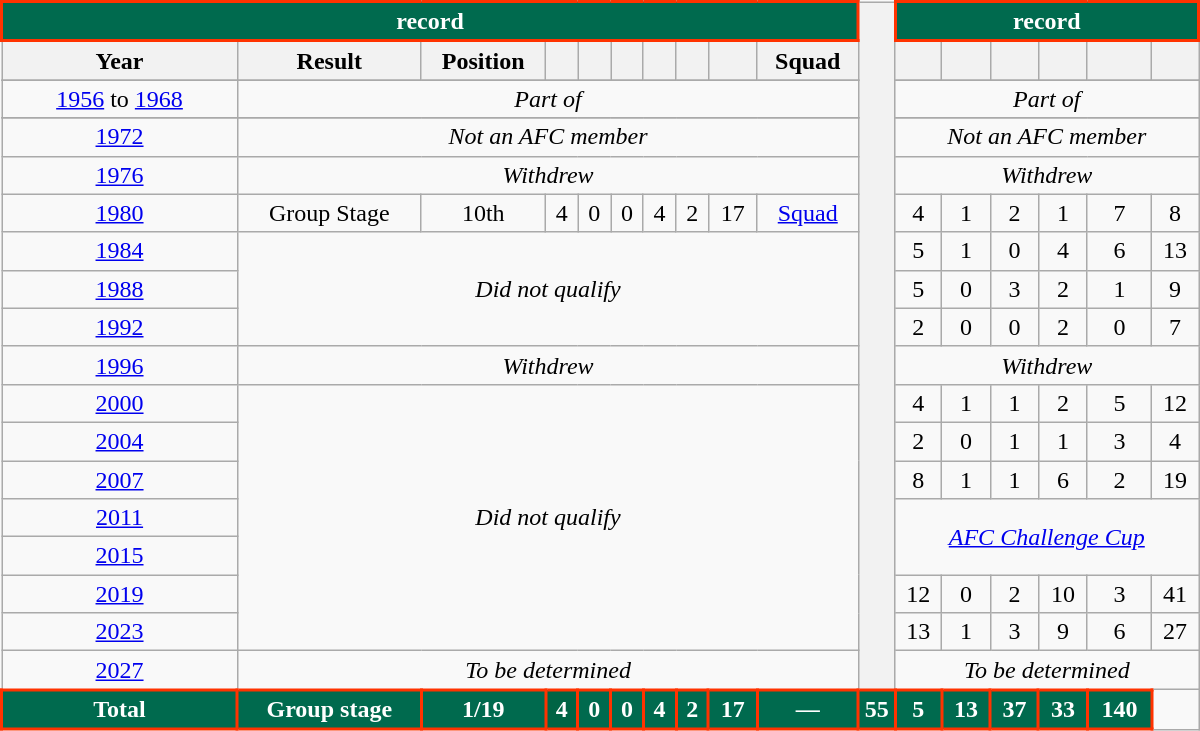<table class="wikitable" style="text-align:center;font-size:100%;width: 800px">
<tr>
<th colspan=10 style="background: #006a4e;border: 2px solid #ff3300;color: #FFFFFF;"><a href='#'></a> record</th>
<th style="width:1%;" rowspan="20"></th>
<th colspan=6 style="background: #006a4e;border: 2px solid #ff3300;color: #FFFFFF;"><a href='#'></a> record</th>
</tr>
<tr>
<th width=150>Year</th>
<th>Result</th>
<th>Position</th>
<th></th>
<th></th>
<th></th>
<th></th>
<th></th>
<th></th>
<th>Squad</th>
<th></th>
<th></th>
<th></th>
<th></th>
<th></th>
<th></th>
</tr>
<tr>
</tr>
<tr>
<td> <a href='#'>1956</a> to  <a href='#'>1968</a></td>
<td colspan=9><em>Part of </em></td>
<td colspan=6><em>Part of </em></td>
</tr>
<tr>
</tr>
<tr>
<td> <a href='#'>1972</a></td>
<td colspan=9><em>Not an AFC member</em></td>
<td colspan=7><em>Not an AFC member</em></td>
</tr>
<tr>
<td> <a href='#'>1976</a></td>
<td colspan=9><em>Withdrew</em></td>
<td colspan=7><em>Withdrew</em></td>
</tr>
<tr>
<td> <a href='#'>1980</a></td>
<td>Group Stage</td>
<td>10th</td>
<td>4</td>
<td>0</td>
<td>0</td>
<td>4</td>
<td>2</td>
<td>17</td>
<td><a href='#'>Squad</a></td>
<td>4</td>
<td>1</td>
<td>2</td>
<td>1</td>
<td>7</td>
<td>8</td>
</tr>
<tr>
<td> <a href='#'>1984</a></td>
<td colspan=9 rowspan=3><em>Did not qualify</em></td>
<td>5</td>
<td>1</td>
<td>0</td>
<td>4</td>
<td>6</td>
<td>13</td>
</tr>
<tr>
<td> <a href='#'>1988</a></td>
<td>5</td>
<td>0</td>
<td>3</td>
<td>2</td>
<td>1</td>
<td>9</td>
</tr>
<tr>
<td> <a href='#'>1992</a></td>
<td>2</td>
<td>0</td>
<td>0</td>
<td>2</td>
<td>0</td>
<td>7</td>
</tr>
<tr>
<td> <a href='#'>1996</a></td>
<td colspan=9><em>Withdrew</em></td>
<td colspan=7><em>Withdrew</em></td>
</tr>
<tr>
<td> <a href='#'>2000</a></td>
<td colspan=9 rowspan=7><em>Did not qualify</em></td>
<td>4</td>
<td>1</td>
<td>1</td>
<td>2</td>
<td>5</td>
<td>12</td>
</tr>
<tr>
<td> <a href='#'>2004</a></td>
<td>2</td>
<td>0</td>
<td>1</td>
<td>1</td>
<td>3</td>
<td>4</td>
</tr>
<tr>
<td>    <a href='#'>2007</a></td>
<td>8</td>
<td>1</td>
<td>1</td>
<td>6</td>
<td>2</td>
<td>19</td>
</tr>
<tr>
<td> <a href='#'>2011</a></td>
<td rowspan=2 colspan=6><em><a href='#'>AFC Challenge Cup</a></em></td>
</tr>
<tr>
<td> <a href='#'>2015</a></td>
</tr>
<tr>
<td> <a href='#'>2019</a></td>
<td>12</td>
<td>0</td>
<td>2</td>
<td>10</td>
<td>3</td>
<td>41</td>
</tr>
<tr>
<td> <a href='#'>2023</a></td>
<td>13</td>
<td>1</td>
<td>3</td>
<td>9</td>
<td>6</td>
<td>27</td>
</tr>
<tr>
<td> <a href='#'>2027</a></td>
<td colspan=9><em>To be determined</em></td>
<td colspan=6><em>To be determined</em></td>
</tr>
<tr>
<td style="background: #006a4e;border: 2px solid #ff3300;color:white; "><strong>Total</strong></td>
<td style="background: #006a4e;border: 2px solid #ff3300;color:white; "><strong>Group stage</strong></td>
<td style="background: #006a4e;border: 2px solid #ff3300;color:white; "><strong>1/19</strong></td>
<td style="background: #006444;border: 2px solid #ff3300;color:white; "><strong>4</strong></td>
<td style="background: #006a4e;border: 2px solid #ff3300;color:white; "><strong>0</strong></td>
<td style="background: #006a4e;border: 2px solid #ff3300;color:white; "><strong>0</strong></td>
<td style="background: #006a4e;border: 2px solid #ff3300;color:white; "><strong>4</strong></td>
<td style="background: #006a4e;border: 2px solid #ff3300;color:white; "><strong>2</strong></td>
<td style="background: #006a4e;border: 2px solid #ff3300;color:white; "><strong>17</strong></td>
<td style="background: #006a4e;border: 2px solid #ff3300;color:white; "><strong>—</strong></td>
<td style="background: #006a4e;border: 2px solid #ff3300;color:white; "><strong>55</strong></td>
<td style="background: #006a4e;border: 2px solid #ff3300;color:white; "><strong>5</strong></td>
<td style="background: #006a4e;border: 2px solid #ff3300;color:white; "><strong>13</strong></td>
<td style="background: #006a4e;border: 2px solid #ff3300;color:white; "><strong>37</strong></td>
<td style="background: #006a4e;border: 2px solid #ff3300;color:white; "><strong>33</strong></td>
<td style="background: #006a4e;border: 2px solid #ff3300;color:white; "><strong>140</strong></td>
</tr>
</table>
